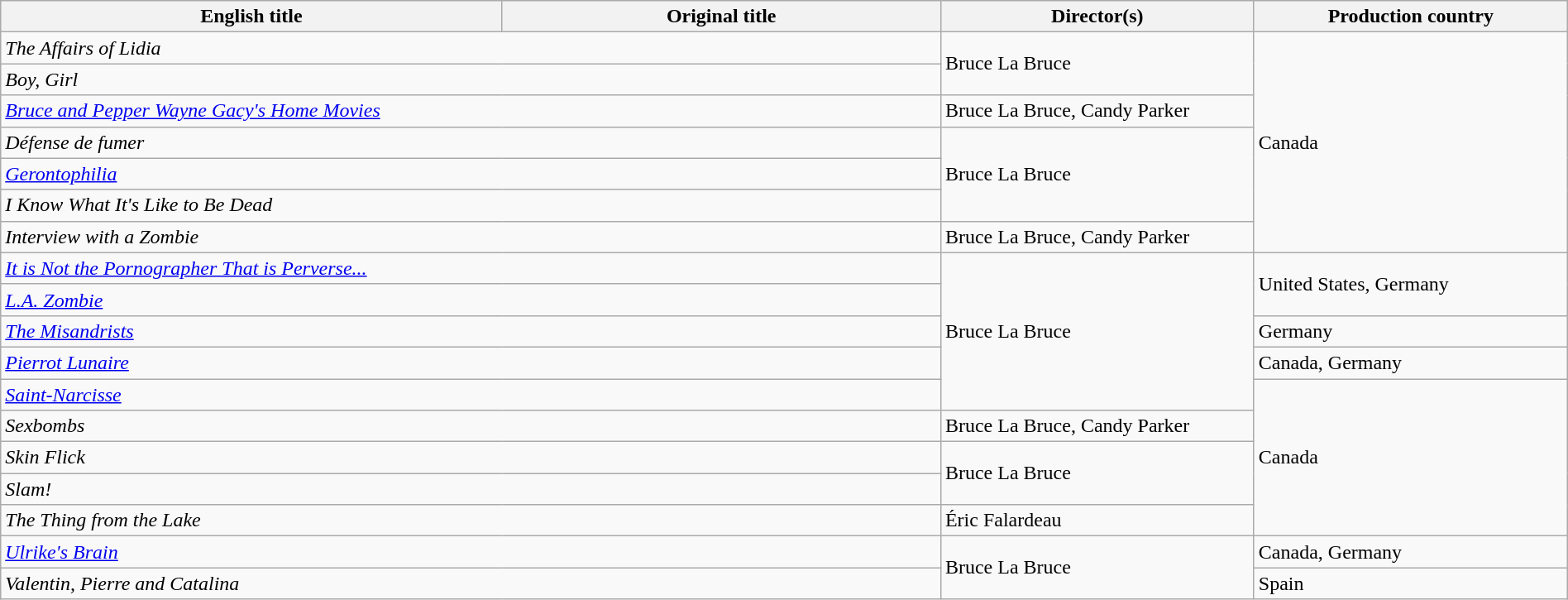<table class="wikitable" width=100%>
<tr>
<th scope="col" width="32%">English title</th>
<th scope="col" width="28%">Original title</th>
<th scope="col" width="20%">Director(s)</th>
<th scope="col" width="20%">Production country</th>
</tr>
<tr>
<td colspan=2><em>The Affairs of Lidia</em></td>
<td rowspan=2>Bruce La Bruce</td>
<td rowspan=7>Canada</td>
</tr>
<tr>
<td colspan=2><em>Boy, Girl</em></td>
</tr>
<tr>
<td colspan=2><em><a href='#'>Bruce and Pepper Wayne Gacy's Home Movies</a></em></td>
<td>Bruce La Bruce, Candy Parker</td>
</tr>
<tr>
<td colspan=2><em>Défense de fumer</em></td>
<td rowspan=3>Bruce La Bruce</td>
</tr>
<tr>
<td colspan=2><em><a href='#'>Gerontophilia</a></em></td>
</tr>
<tr>
<td colspan=2><em>I Know What It's Like to Be Dead</em></td>
</tr>
<tr>
<td colspan=2><em>Interview with a Zombie</em></td>
<td>Bruce La Bruce, Candy Parker</td>
</tr>
<tr>
<td colspan=2><em><a href='#'>It is Not the Pornographer That is Perverse...</a></em></td>
<td rowspan=5>Bruce La Bruce</td>
<td rowspan=2>United States, Germany</td>
</tr>
<tr>
<td colspan=2><em><a href='#'>L.A. Zombie</a></em></td>
</tr>
<tr>
<td colspan=2><em><a href='#'>The Misandrists</a></em></td>
<td>Germany</td>
</tr>
<tr>
<td colspan=2><em><a href='#'>Pierrot Lunaire</a></em></td>
<td>Canada, Germany</td>
</tr>
<tr>
<td colspan=2><em><a href='#'>Saint-Narcisse</a></em></td>
<td rowspan=5>Canada</td>
</tr>
<tr>
<td colspan=2><em>Sexbombs</em></td>
<td>Bruce La Bruce, Candy Parker</td>
</tr>
<tr>
<td colspan=2><em>Skin Flick</em></td>
<td rowspan=2>Bruce La Bruce</td>
</tr>
<tr>
<td colspan=2><em>Slam!</em></td>
</tr>
<tr>
<td colspan=2><em>The Thing from the Lake</em></td>
<td>Éric Falardeau</td>
</tr>
<tr>
<td colspan=2><em><a href='#'>Ulrike's Brain</a></em></td>
<td rowspan=2>Bruce La Bruce</td>
<td>Canada, Germany</td>
</tr>
<tr>
<td colspan=2><em>Valentin, Pierre and Catalina</em></td>
<td>Spain</td>
</tr>
</table>
